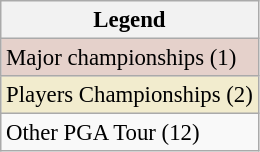<table class="wikitable" style="font-size:95%;">
<tr>
<th>Legend</th>
</tr>
<tr style="background:#e5d1cb;">
<td>Major championships (1)</td>
</tr>
<tr style="background:#f2ecce;">
<td>Players Championships (2)</td>
</tr>
<tr>
<td>Other PGA Tour (12)</td>
</tr>
</table>
